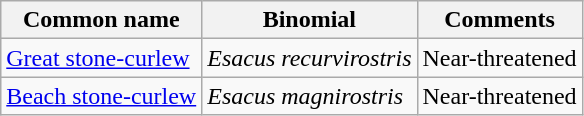<table class="wikitable">
<tr>
<th>Common name</th>
<th>Binomial</th>
<th>Comments</th>
</tr>
<tr>
<td><a href='#'>Great stone-curlew</a></td>
<td><em>Esacus recurvirostris</em></td>
<td>Near-threatened</td>
</tr>
<tr>
<td><a href='#'>Beach stone-curlew</a></td>
<td><em>Esacus magnirostris</em></td>
<td>Near-threatened</td>
</tr>
</table>
